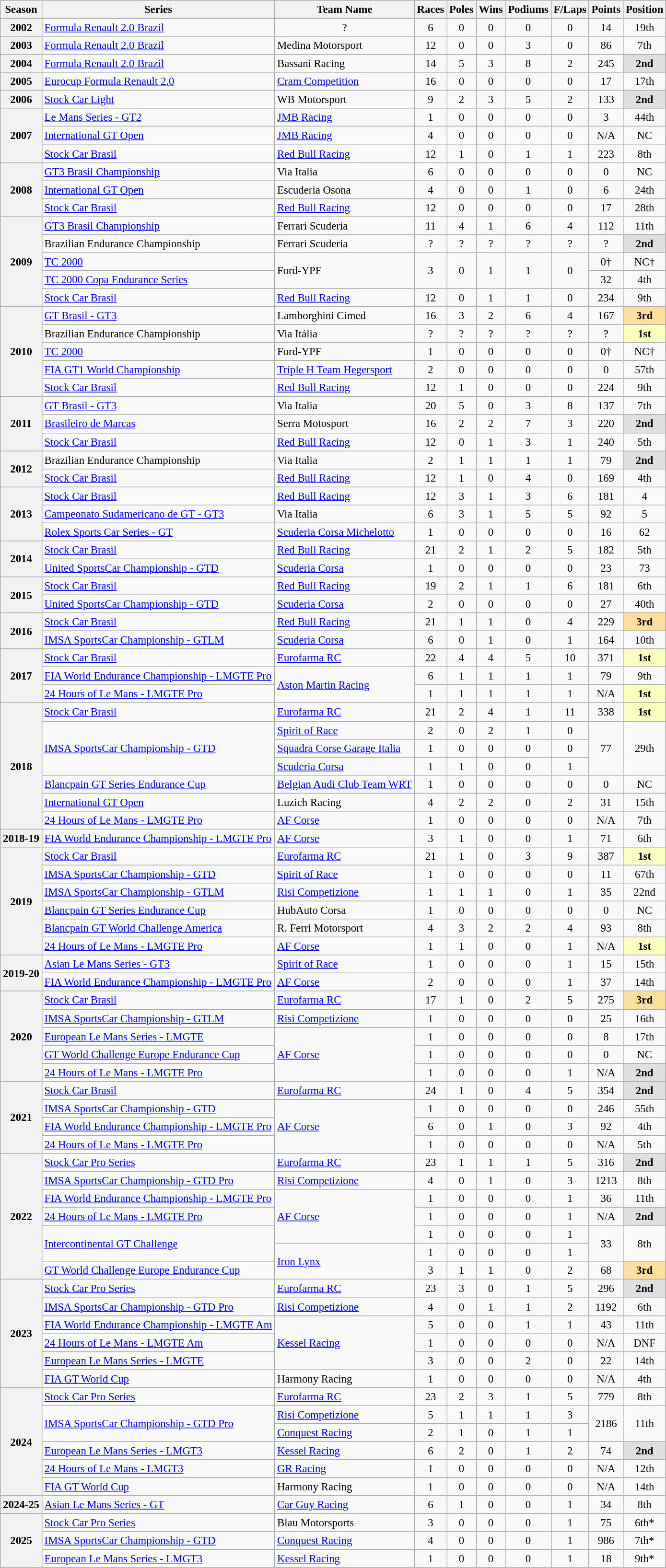<table class="wikitable" style="font-size: 95%; text-align:center">
<tr>
<th>Season</th>
<th>Series</th>
<th>Team Name</th>
<th>Races</th>
<th>Poles</th>
<th>Wins</th>
<th>Podiums</th>
<th>F/Laps</th>
<th>Points</th>
<th>Position</th>
</tr>
<tr>
<th align="left"><strong>2002</strong></th>
<td align="left"><a href='#'>Formula Renault 2.0 Brazil</a></td>
<td>?</td>
<td align="center">6</td>
<td align="center">0</td>
<td align="center">0</td>
<td align="center">0</td>
<td align="center">0</td>
<td align="center">14</td>
<td align="center">19th</td>
</tr>
<tr>
<th align="left"><strong>2003</strong></th>
<td align="left"><a href='#'>Formula Renault 2.0 Brazil</a></td>
<td align="left">Medina Motorsport</td>
<td align="center">12</td>
<td align="center">0</td>
<td align="center">0</td>
<td align="center">3</td>
<td align="center">0</td>
<td align="center">86</td>
<td align="center">7th</td>
</tr>
<tr>
<th align="left"><strong>2004</strong></th>
<td align="left"><a href='#'>Formula Renault 2.0 Brazil</a></td>
<td align="left">Bassani Racing</td>
<td align="center">14</td>
<td align="center">5</td>
<td align="center">3</td>
<td align="center">8</td>
<td align="center">2</td>
<td align="center">245</td>
<td align="center" style="background:#DFDFDF;"><strong>2nd</strong></td>
</tr>
<tr>
<th align="left"><strong>2005</strong></th>
<td align="left"><a href='#'>Eurocup Formula Renault 2.0</a></td>
<td align="left"><a href='#'>Cram Competition</a></td>
<td align="center">16</td>
<td align="center">0</td>
<td align="center">0</td>
<td align="center">0</td>
<td align="center">0</td>
<td align="center">17</td>
<td align="center">17th</td>
</tr>
<tr>
<th align="left"><strong>2006</strong></th>
<td align="left"><a href='#'>Stock Car Light</a></td>
<td align="left">WB Motorsport</td>
<td align="center">9</td>
<td align="center">2</td>
<td align="center">3</td>
<td align="center">5</td>
<td align="center">2</td>
<td align="center">133</td>
<td align="center" style="background:#DFDFDF;"><strong>2nd</strong></td>
</tr>
<tr>
<th rowspan="3" align="left"><strong>2007</strong></th>
<td align="left"><a href='#'>Le Mans Series - GT2</a></td>
<td align="left"><a href='#'>JMB Racing</a></td>
<td align="center">1</td>
<td align="center">0</td>
<td align="center">0</td>
<td align="center">0</td>
<td align="center">0</td>
<td align="center">3</td>
<td align="center">44th</td>
</tr>
<tr>
<td align="left"><a href='#'>International GT Open</a></td>
<td align="left"><a href='#'>JMB Racing</a></td>
<td align="center">4</td>
<td align="center">0</td>
<td align="center">0</td>
<td align="center">0</td>
<td align="center">0</td>
<td align="center">N/A</td>
<td align="center">NC</td>
</tr>
<tr>
<td align="left"><a href='#'>Stock Car Brasil</a></td>
<td align="left"><a href='#'>Red Bull Racing</a></td>
<td align="center">12</td>
<td align="center">1</td>
<td align="center">0</td>
<td align="center">1</td>
<td align="center">1</td>
<td align="center">223</td>
<td align="center">8th</td>
</tr>
<tr>
<th rowspan="3" align="left"><strong>2008</strong></th>
<td align="left"><a href='#'>GT3 Brasil Championship</a></td>
<td align="left">Via Italia</td>
<td align="center">6</td>
<td align="center">0</td>
<td align="center">0</td>
<td align="center">0</td>
<td align="center">0</td>
<td align="center">0</td>
<td align="center">NC</td>
</tr>
<tr>
<td align="left"><a href='#'>International GT Open</a></td>
<td align="left">Escuderia Osona</td>
<td align="center">4</td>
<td align="center">0</td>
<td align="center">0</td>
<td align="center">1</td>
<td align="center">0</td>
<td align="center">6</td>
<td align="center">24th</td>
</tr>
<tr>
<td align="left"><a href='#'>Stock Car Brasil</a></td>
<td align="left"><a href='#'>Red Bull Racing</a></td>
<td align="center">12</td>
<td align="center">0</td>
<td align="center">0</td>
<td align="center">0</td>
<td align="center">0</td>
<td align="center">17</td>
<td align="center">28th</td>
</tr>
<tr>
<th rowspan="5" align="left"><strong>2009</strong></th>
<td align="left"><a href='#'>GT3 Brasil Championship</a></td>
<td align="left">Ferrari Scuderia</td>
<td align="center">11</td>
<td align="center">4</td>
<td align="center">1</td>
<td align="center">6</td>
<td align="center">4</td>
<td align="center">112</td>
<td align="center">11th</td>
</tr>
<tr>
<td align="left">Brazilian Endurance Championship</td>
<td align="left">Ferrari Scuderia</td>
<td align="center">?</td>
<td align="center">?</td>
<td align="center">?</td>
<td align="center">?</td>
<td align="center">?</td>
<td align="center">?</td>
<td align="center" style="background:#DFDFDF;"><strong>2nd</strong></td>
</tr>
<tr>
<td align="left"><a href='#'>TC 2000</a></td>
<td align="left", rowspan=2>Ford-YPF</td>
<td rowspan=2 align="center">3</td>
<td rowspan=2 align="center">0</td>
<td rowspan=2 align="center">1</td>
<td rowspan=2 align="center">1</td>
<td rowspan=2 align="center">0</td>
<td align="center">0†</td>
<td align="center">NC†</td>
</tr>
<tr>
<td align="left"><a href='#'>TC 2000 Copa Endurance Series</a></td>
<td align="center">32</td>
<td align="center">4th</td>
</tr>
<tr>
<td align="left"><a href='#'>Stock Car Brasil</a></td>
<td align="left"><a href='#'>Red Bull Racing</a></td>
<td align="center">12</td>
<td align="center">0</td>
<td align="center">1</td>
<td align="center">1</td>
<td align="center">0</td>
<td align="center">234</td>
<td align="center">9th</td>
</tr>
<tr>
<th rowspan="5" align="left"><strong>2010</strong></th>
<td align="left"><a href='#'>GT Brasil - GT3</a></td>
<td align="left">Lamborghini Cimed</td>
<td align="center">16</td>
<td align="center">3</td>
<td align="center">2</td>
<td align="center">6</td>
<td align="center">4</td>
<td align="center">167</td>
<td align="center" style="background:#FFDF9F;"><strong>3rd</strong></td>
</tr>
<tr>
<td align="left">Brazilian Endurance Championship</td>
<td align="left">Via Itália</td>
<td align="center">?</td>
<td align="center">?</td>
<td align="center">?</td>
<td align="center">?</td>
<td align="center">?</td>
<td align="center">?</td>
<td align="center" style="background:#FBFFBF;"><strong>1st</strong></td>
</tr>
<tr>
<td align="left"><a href='#'>TC 2000</a></td>
<td align="left">Ford-YPF</td>
<td align="center">1</td>
<td align="center">0</td>
<td align="center">0</td>
<td align="center">0</td>
<td align="center">0</td>
<td align="center">0†</td>
<td align="center">NC†</td>
</tr>
<tr>
<td align="left"><a href='#'>FIA GT1 World Championship</a></td>
<td align="left"><a href='#'>Triple H Team Hegersport</a></td>
<td align="center">2</td>
<td align="center">0</td>
<td align="center">0</td>
<td align="center">0</td>
<td align="center">0</td>
<td align="center">0</td>
<td align="center">57th</td>
</tr>
<tr>
<td align="left"><a href='#'>Stock Car Brasil</a></td>
<td align="left"><a href='#'>Red Bull Racing</a></td>
<td align="center">12</td>
<td align="center">1</td>
<td align="center">0</td>
<td align="center">0</td>
<td align="center">0</td>
<td align="center">224</td>
<td align="center">9th</td>
</tr>
<tr>
<th rowspan="3" align="left"><strong>2011</strong></th>
<td align="left"><a href='#'>GT Brasil - GT3</a></td>
<td align="left">Via Italia</td>
<td align="center">20</td>
<td align="center">5</td>
<td align="center">0</td>
<td align="center">3</td>
<td align="center">8</td>
<td align="center">137</td>
<td align="center">7th</td>
</tr>
<tr>
<td align="left"><a href='#'>Brasileiro de Marcas</a></td>
<td align="left">Serra Motosport</td>
<td align="center">16</td>
<td align="center">2</td>
<td align="center">2</td>
<td align="center">7</td>
<td align="center">3</td>
<td align="center">220</td>
<td align="center" style="background:#DFDFDF;"><strong>2nd</strong></td>
</tr>
<tr>
<td align="left"><a href='#'>Stock Car Brasil</a></td>
<td align="left"><a href='#'>Red Bull Racing</a></td>
<td align="center">12</td>
<td align="center">0</td>
<td align="center">1</td>
<td align="center">3</td>
<td align="center">1</td>
<td align="center">240</td>
<td align="center">5th</td>
</tr>
<tr>
<th rowspan="2" align="left"><strong>2012</strong></th>
<td align="left">Brazilian Endurance Championship</td>
<td align="left">Via Italia</td>
<td align="center">2</td>
<td align="center">1</td>
<td align="center">1</td>
<td align="center">1</td>
<td align="center">1</td>
<td align="center">79</td>
<td align="center" style="background:#DFDFDF;"><strong>2nd</strong></td>
</tr>
<tr>
<td align="left"><a href='#'>Stock Car Brasil</a></td>
<td align="left"><a href='#'>Red Bull Racing</a></td>
<td align="center">12</td>
<td align="center">1</td>
<td align="center">0</td>
<td align="center">4</td>
<td align="center">0</td>
<td align="center">169</td>
<td align="center">4th</td>
</tr>
<tr>
<th rowspan="3" align="left"><strong>2013</strong></th>
<td align="left"><a href='#'>Stock Car Brasil</a></td>
<td align="left"><a href='#'>Red Bull Racing</a></td>
<td align="center">12</td>
<td align="center">3</td>
<td align="center">1</td>
<td align="center">3</td>
<td align="center">6</td>
<td align="center">181</td>
<td align="center">4</td>
</tr>
<tr>
<td align="left"><a href='#'>Campeonato Sudamericano de GT - GT3</a></td>
<td align="left">Via Italia</td>
<td align="center">6</td>
<td align="center">3</td>
<td align="center">1</td>
<td align="center">5</td>
<td align="center">5</td>
<td align="center">92</td>
<td align="center">5</td>
</tr>
<tr>
<td align="left"><a href='#'>Rolex Sports Car Series - GT</a></td>
<td align="left"><a href='#'>Scuderia Corsa Michelotto</a></td>
<td align="center">1</td>
<td align="center">0</td>
<td align="center">0</td>
<td align="center">0</td>
<td align="center">0</td>
<td align="center">16</td>
<td align="center">62</td>
</tr>
<tr>
<th rowspan="2" align="left"><strong>2014</strong></th>
<td align="left"><a href='#'>Stock Car Brasil</a></td>
<td align="left"><a href='#'>Red Bull Racing</a></td>
<td align="center">21</td>
<td align="center">2</td>
<td align="center">1</td>
<td align="center">2</td>
<td align="center">5</td>
<td align="center">182</td>
<td align="center">5th</td>
</tr>
<tr>
<td align="left"><a href='#'>United SportsCar Championship - GTD</a></td>
<td align="left"><a href='#'>Scuderia Corsa</a></td>
<td align="center">1</td>
<td align="center">0</td>
<td align="center">0</td>
<td align="center">0</td>
<td align="center">0</td>
<td align="center">23</td>
<td align="center">73</td>
</tr>
<tr>
<th rowspan="2">2015</th>
<td align="left"><a href='#'>Stock Car Brasil</a></td>
<td align="left"><a href='#'>Red Bull Racing</a></td>
<td>19</td>
<td>2</td>
<td>1</td>
<td>1</td>
<td>6</td>
<td>181</td>
<td>6th</td>
</tr>
<tr>
<td align="left"><a href='#'>United SportsCar Championship - GTD</a></td>
<td align="left"><a href='#'>Scuderia Corsa</a></td>
<td>2</td>
<td>0</td>
<td>0</td>
<td>0</td>
<td>0</td>
<td>27</td>
<td>40th</td>
</tr>
<tr>
<th rowspan="2">2016</th>
<td align="left"><a href='#'>Stock Car Brasil</a></td>
<td align="left"><a href='#'>Red Bull Racing</a></td>
<td>21</td>
<td>1</td>
<td>1</td>
<td>0</td>
<td>4</td>
<td>229</td>
<td style="background:#FFDF9F;"><strong>3rd</strong></td>
</tr>
<tr>
<td align="left"><a href='#'>IMSA SportsCar Championship - GTLM</a></td>
<td align="left"><a href='#'>Scuderia Corsa</a></td>
<td>6</td>
<td>0</td>
<td>1</td>
<td>0</td>
<td>1</td>
<td>164</td>
<td>10th</td>
</tr>
<tr>
<th rowspan="3">2017</th>
<td align="left"><a href='#'>Stock Car Brasil</a></td>
<td align="left"><a href='#'>Eurofarma RC</a></td>
<td>22</td>
<td>4</td>
<td>4</td>
<td>5</td>
<td>10</td>
<td>371</td>
<td style="background:#FBFFBF;"><strong>1st</strong></td>
</tr>
<tr>
<td align="left"><a href='#'>FIA World Endurance Championship - LMGTE Pro</a></td>
<td rowspan="2" align="left"><a href='#'>Aston Martin Racing</a></td>
<td>6</td>
<td>1</td>
<td>1</td>
<td>1</td>
<td>1</td>
<td>79</td>
<td>9th</td>
</tr>
<tr>
<td align="left"><a href='#'>24 Hours of Le Mans - LMGTE Pro</a></td>
<td>1</td>
<td>1</td>
<td>1</td>
<td>1</td>
<td>1</td>
<td>N/A</td>
<td style="background:#FBFFBF;"><strong>1st</strong></td>
</tr>
<tr>
<th rowspan="7">2018</th>
<td align="left"><a href='#'>Stock Car Brasil</a></td>
<td align="left"><a href='#'>Eurofarma RC</a></td>
<td>21</td>
<td>2</td>
<td>4</td>
<td>1</td>
<td>11</td>
<td>338</td>
<td style="background:#FBFFBF;"><strong>1st</strong></td>
</tr>
<tr>
<td rowspan="3" align="left"><a href='#'>IMSA SportsCar Championship - GTD</a></td>
<td align="left"><a href='#'>Spirit of Race</a></td>
<td>2</td>
<td>0</td>
<td>2</td>
<td>1</td>
<td>0</td>
<td rowspan="3">77</td>
<td rowspan="3">29th</td>
</tr>
<tr>
<td align="left"><a href='#'>Squadra Corse Garage Italia</a></td>
<td>1</td>
<td>0</td>
<td>0</td>
<td>0</td>
<td>0</td>
</tr>
<tr>
<td align="left"><a href='#'>Scuderia Corsa</a></td>
<td>1</td>
<td>1</td>
<td>0</td>
<td>0</td>
<td>1</td>
</tr>
<tr>
<td align="left"><a href='#'>Blancpain GT Series Endurance Cup</a></td>
<td align="left"><a href='#'>Belgian Audi Club Team WRT</a></td>
<td>1</td>
<td>0</td>
<td>0</td>
<td>0</td>
<td>0</td>
<td>0</td>
<td>NC</td>
</tr>
<tr>
<td align="left"><a href='#'>International GT Open</a></td>
<td align="left">Luzich Racing</td>
<td>4</td>
<td>2</td>
<td>2</td>
<td>0</td>
<td>2</td>
<td>31</td>
<td>15th</td>
</tr>
<tr>
<td align="left"><a href='#'>24 Hours of Le Mans - LMGTE Pro</a></td>
<td align="left"><a href='#'>AF Corse</a></td>
<td>1</td>
<td>0</td>
<td>0</td>
<td>0</td>
<td>0</td>
<td>N/A</td>
<td>7th</td>
</tr>
<tr>
<th>2018-19</th>
<td align="left"><a href='#'>FIA World Endurance Championship - LMGTE Pro</a></td>
<td align="left"><a href='#'>AF Corse</a></td>
<td>3</td>
<td>1</td>
<td>0</td>
<td>0</td>
<td>1</td>
<td>71</td>
<td>6th</td>
</tr>
<tr>
<th rowspan="6">2019</th>
<td align="left"><a href='#'>Stock Car Brasil</a></td>
<td align="left"><a href='#'>Eurofarma RC</a></td>
<td>21</td>
<td>1</td>
<td>0</td>
<td>3</td>
<td>9</td>
<td>387</td>
<td style="background:#FBFFBF;"><strong>1st</strong></td>
</tr>
<tr>
<td align="left"><a href='#'>IMSA SportsCar Championship - GTD</a></td>
<td align="left"><a href='#'>Spirit of Race</a></td>
<td>1</td>
<td>0</td>
<td>0</td>
<td>0</td>
<td>0</td>
<td>11</td>
<td>67th</td>
</tr>
<tr>
<td align="left"><a href='#'>IMSA SportsCar Championship - GTLM</a></td>
<td align="left"><a href='#'>Risi Competizione</a></td>
<td>1</td>
<td>1</td>
<td>1</td>
<td>0</td>
<td>1</td>
<td>35</td>
<td>22nd</td>
</tr>
<tr>
<td align="left"><a href='#'>Blancpain GT Series Endurance Cup</a></td>
<td align="left">HubAuto Corsa</td>
<td>1</td>
<td>0</td>
<td>0</td>
<td>0</td>
<td>0</td>
<td>0</td>
<td>NC</td>
</tr>
<tr>
<td align="left"><a href='#'>Blancpain GT World Challenge America</a></td>
<td align="left">R. Ferri Motorsport</td>
<td>4</td>
<td>3</td>
<td>2</td>
<td>2</td>
<td>4</td>
<td>93</td>
<td>8th</td>
</tr>
<tr>
<td align="left"><a href='#'>24 Hours of Le Mans - LMGTE Pro</a></td>
<td align="left"><a href='#'>AF Corse</a></td>
<td>1</td>
<td>1</td>
<td>0</td>
<td>0</td>
<td>1</td>
<td>N/A</td>
<td style="background:#FBFFBF;"><strong>1st</strong></td>
</tr>
<tr>
<th rowspan="2">2019-20</th>
<td align="left"><a href='#'>Asian Le Mans Series - GT3</a></td>
<td align="left"><a href='#'>Spirit of Race</a></td>
<td>1</td>
<td>0</td>
<td>0</td>
<td>0</td>
<td>1</td>
<td>15</td>
<td>15th</td>
</tr>
<tr>
<td align="left"><a href='#'>FIA World Endurance Championship - LMGTE Pro</a></td>
<td align="left"><a href='#'>AF Corse</a></td>
<td>2</td>
<td>0</td>
<td>0</td>
<td>0</td>
<td>1</td>
<td>37</td>
<td>14th</td>
</tr>
<tr>
<th rowspan="5">2020</th>
<td align="left"><a href='#'>Stock Car Brasil</a></td>
<td align="left"><a href='#'>Eurofarma RC</a></td>
<td>17</td>
<td>1</td>
<td>0</td>
<td>2</td>
<td>5</td>
<td>275</td>
<td style="background:#FFDF9F;"><strong>3rd</strong></td>
</tr>
<tr>
<td align="left"><a href='#'>IMSA SportsCar Championship - GTLM</a></td>
<td align="left"><a href='#'>Risi Competizione</a></td>
<td>1</td>
<td>0</td>
<td>0</td>
<td>0</td>
<td>0</td>
<td>25</td>
<td>16th</td>
</tr>
<tr>
<td align="left"><a href='#'>European Le Mans Series - LMGTE</a></td>
<td rowspan="3" align="left"><a href='#'>AF Corse</a></td>
<td>1</td>
<td>0</td>
<td>0</td>
<td>0</td>
<td>0</td>
<td>8</td>
<td>17th</td>
</tr>
<tr>
<td align="left"><a href='#'>GT World Challenge Europe Endurance Cup</a></td>
<td>1</td>
<td>0</td>
<td>0</td>
<td>0</td>
<td>0</td>
<td>0</td>
<td>NC</td>
</tr>
<tr>
<td align="left"><a href='#'>24 Hours of Le Mans - LMGTE Pro</a></td>
<td>1</td>
<td>0</td>
<td>0</td>
<td>0</td>
<td>1</td>
<td>N/A</td>
<td style="background:#DFDFDF;"><strong>2nd</strong></td>
</tr>
<tr>
<th rowspan="4">2021</th>
<td align="left"><a href='#'>Stock Car Brasil</a></td>
<td align="left"><a href='#'>Eurofarma RC</a></td>
<td>24</td>
<td>1</td>
<td>0</td>
<td>4</td>
<td>5</td>
<td>354</td>
<td style="background:#DFDFDF;"><strong>2nd</strong></td>
</tr>
<tr>
<td align="left"><a href='#'>IMSA SportsCar Championship - GTD</a></td>
<td rowspan="3" align="left"><a href='#'>AF Corse</a></td>
<td>1</td>
<td>0</td>
<td>0</td>
<td>0</td>
<td>0</td>
<td>246</td>
<td>55th</td>
</tr>
<tr>
<td align="left"><a href='#'>FIA World Endurance Championship - LMGTE Pro</a></td>
<td>6</td>
<td>0</td>
<td>1</td>
<td>0</td>
<td>3</td>
<td>92</td>
<td>4th</td>
</tr>
<tr>
<td align="left"><a href='#'>24 Hours of Le Mans - LMGTE Pro</a></td>
<td>1</td>
<td>0</td>
<td>0</td>
<td>0</td>
<td>0</td>
<td>N/A</td>
<td>5th</td>
</tr>
<tr>
<th rowspan="7">2022</th>
<td align="left"><a href='#'>Stock Car Pro Series</a></td>
<td align="left"><a href='#'>Eurofarma RC</a></td>
<td>23</td>
<td>1</td>
<td>1</td>
<td>1</td>
<td>5</td>
<td>316</td>
<td style="background:#DFDFDF;"><strong>2nd</strong></td>
</tr>
<tr>
<td align="left"><a href='#'>IMSA SportsCar Championship - GTD Pro</a></td>
<td align="left"><a href='#'>Risi Competizione</a></td>
<td>4</td>
<td>0</td>
<td>1</td>
<td>0</td>
<td>3</td>
<td>1213</td>
<td>8th</td>
</tr>
<tr>
<td align="left"><a href='#'>FIA World Endurance Championship - LMGTE Pro</a></td>
<td rowspan="3" align="left"><a href='#'>AF Corse</a></td>
<td>1</td>
<td>0</td>
<td>0</td>
<td>0</td>
<td>1</td>
<td>36</td>
<td>11th</td>
</tr>
<tr>
<td align="left"><a href='#'>24 Hours of Le Mans - LMGTE Pro</a></td>
<td>1</td>
<td>0</td>
<td>0</td>
<td>0</td>
<td>1</td>
<td>N/A</td>
<td style="background:#DFDFDF;"><strong>2nd</strong></td>
</tr>
<tr>
<td rowspan="2" align="left"><a href='#'>Intercontinental GT Challenge</a></td>
<td>1</td>
<td>0</td>
<td>0</td>
<td>0</td>
<td>1</td>
<td rowspan="2">33</td>
<td rowspan="2">8th</td>
</tr>
<tr>
<td rowspan="2" align="left"><a href='#'>Iron Lynx</a></td>
<td>1</td>
<td>0</td>
<td>0</td>
<td>0</td>
<td>1</td>
</tr>
<tr>
<td align="left"><a href='#'>GT World Challenge Europe Endurance Cup</a></td>
<td>3</td>
<td>1</td>
<td>1</td>
<td>0</td>
<td>2</td>
<td>68</td>
<td style="background:#FFDF9F;"><strong>3rd</strong></td>
</tr>
<tr>
<th rowspan="6">2023</th>
<td align="left"><a href='#'>Stock Car Pro Series</a></td>
<td align="left"><a href='#'>Eurofarma RC</a></td>
<td>23</td>
<td>3</td>
<td>0</td>
<td>1</td>
<td>5</td>
<td>296</td>
<td style="background:#DFDFDF;"><strong>2nd</strong></td>
</tr>
<tr>
<td align="left"><a href='#'>IMSA SportsCar Championship - GTD Pro</a></td>
<td align="left"><a href='#'>Risi Competizione</a></td>
<td>4</td>
<td>0</td>
<td>1</td>
<td>1</td>
<td>2</td>
<td>1192</td>
<td>6th</td>
</tr>
<tr>
<td align="left"><a href='#'>FIA World Endurance Championship - LMGTE Am</a></td>
<td rowspan="3" align="left"><a href='#'>Kessel Racing</a></td>
<td>5</td>
<td>0</td>
<td>0</td>
<td>1</td>
<td>1</td>
<td>43</td>
<td>11th</td>
</tr>
<tr>
<td align="left"><a href='#'>24 Hours of Le Mans - LMGTE Am</a></td>
<td>1</td>
<td>0</td>
<td>0</td>
<td>0</td>
<td>0</td>
<td>N/A</td>
<td>DNF</td>
</tr>
<tr>
<td align="left"><a href='#'>European Le Mans Series - LMGTE</a></td>
<td>3</td>
<td>0</td>
<td>0</td>
<td>2</td>
<td>0</td>
<td>22</td>
<td>14th</td>
</tr>
<tr>
<td align="left"><a href='#'>FIA GT World Cup</a></td>
<td align="left">Harmony Racing</td>
<td>1</td>
<td>0</td>
<td>0</td>
<td>0</td>
<td>0</td>
<td>N/A</td>
<td>4th</td>
</tr>
<tr>
<th rowspan="6">2024</th>
<td align="left"><a href='#'>Stock Car Pro Series</a></td>
<td align="left"><a href='#'>Eurofarma RC</a></td>
<td>23</td>
<td>2</td>
<td>3</td>
<td>1</td>
<td>5</td>
<td>779</td>
<td>8th</td>
</tr>
<tr>
<td rowspan="2" align="left"><a href='#'>IMSA SportsCar Championship - GTD Pro</a></td>
<td align="left"><a href='#'>Risi Competizione</a></td>
<td>5</td>
<td>1</td>
<td>1</td>
<td>1</td>
<td>3</td>
<td rowspan="2">2186</td>
<td rowspan="2">11th</td>
</tr>
<tr>
<td align="left"><a href='#'>Conquest Racing</a></td>
<td>2</td>
<td>1</td>
<td>0</td>
<td>1</td>
<td>1</td>
</tr>
<tr>
<td align="left"><a href='#'>European Le Mans Series - LMGT3</a></td>
<td align="left"><a href='#'>Kessel Racing</a></td>
<td>6</td>
<td>2</td>
<td>0</td>
<td>1</td>
<td>2</td>
<td>74</td>
<td style="background:#DFDFDF;"><strong>2nd</strong></td>
</tr>
<tr>
<td align="left"><a href='#'>24 Hours of Le Mans - LMGT3</a></td>
<td align="left"><a href='#'>GR Racing</a></td>
<td>1</td>
<td>0</td>
<td>0</td>
<td>0</td>
<td>0</td>
<td>N/A</td>
<td>12th</td>
</tr>
<tr>
<td align="left"><a href='#'>FIA GT World Cup</a></td>
<td align="left">Harmony Racing</td>
<td>1</td>
<td>0</td>
<td>0</td>
<td>0</td>
<td>0</td>
<td>N/A</td>
<td>14th</td>
</tr>
<tr>
<th>2024-25</th>
<td align="left"><a href='#'>Asian Le Mans Series - GT</a></td>
<td align="left"><a href='#'>Car Guy Racing</a></td>
<td>6</td>
<td>1</td>
<td>0</td>
<td>0</td>
<td>1</td>
<td>34</td>
<td>8th</td>
</tr>
<tr>
<th rowspan="3">2025</th>
<td align="left"><a href='#'>Stock Car Pro Series</a></td>
<td align="left">Blau Motorsports</td>
<td>3</td>
<td>0</td>
<td>0</td>
<td>0</td>
<td>1</td>
<td>75</td>
<td>6th*</td>
</tr>
<tr>
<td align="left"><a href='#'>IMSA SportsCar Championship - GTD</a></td>
<td align="left"><a href='#'>Conquest Racing</a></td>
<td>4</td>
<td>0</td>
<td>0</td>
<td>0</td>
<td>1</td>
<td>986</td>
<td>7th*</td>
</tr>
<tr>
<td align="left"><a href='#'>European Le Mans Series - LMGT3</a></td>
<td align="left"><a href='#'>Kessel Racing</a></td>
<td>1</td>
<td>0</td>
<td>0</td>
<td>0</td>
<td>1</td>
<td>18</td>
<td>9th*</td>
</tr>
</table>
